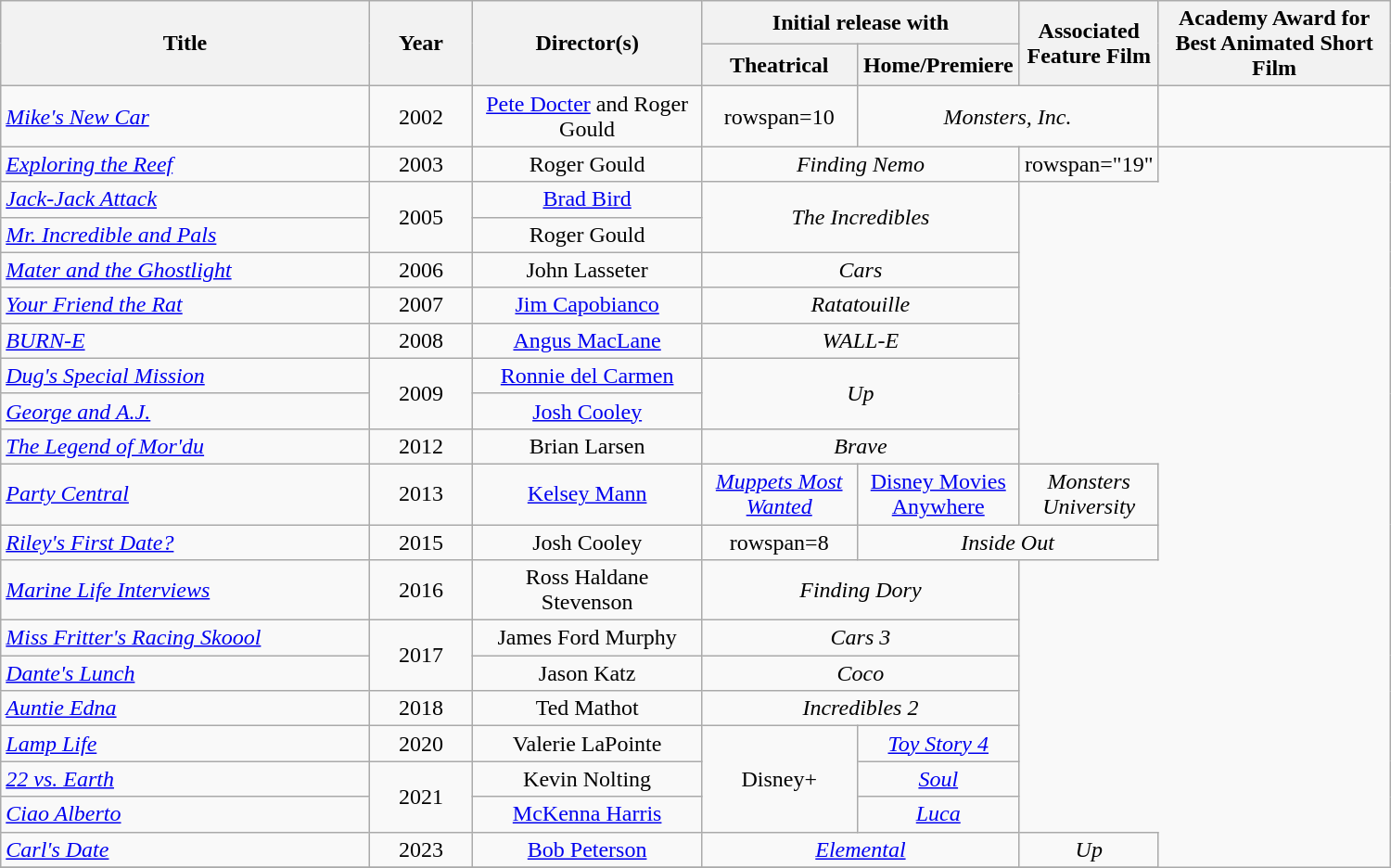<table class="wikitable sortable" style="max-width:1000px; text-align: center;">
<tr>
<th width="300" rowspan="2">Title</th>
<th width="75" rowspan="2">Year</th>
<th width="175" rowspan="2">Director(s)</th>
<th width="220" colspan="2">Initial release with</th>
<th width="50" rowspan="2"><strong>Associated Feature Film</strong></th>
<th width="180" rowspan="2">Academy Award for Best Animated Short Film</th>
</tr>
<tr>
<th width="110">Theatrical</th>
<th width="110">Home/Premiere</th>
</tr>
<tr>
<td align=left><em><a href='#'>Mike's New Car</a></em></td>
<td>2002</td>
<td><a href='#'>Pete Docter</a> and Roger Gould</td>
<td>rowspan=10 </td>
<td colspan="2"><em>Monsters, Inc.</em></td>
<td></td>
</tr>
<tr>
<td align=left><em><a href='#'>Exploring the Reef</a></em></td>
<td>2003</td>
<td>Roger Gould</td>
<td colspan="2"><em>Finding Nemo</em></td>
<td>rowspan="19" </td>
</tr>
<tr>
<td align=left><em><a href='#'>Jack-Jack Attack</a></em></td>
<td rowspan=2>2005</td>
<td><a href='#'>Brad Bird</a></td>
<td colspan="2" rowspan="2"><em>The Incredibles</em></td>
</tr>
<tr>
<td align=left><em><a href='#'>Mr. Incredible and Pals</a></em></td>
<td>Roger Gould</td>
</tr>
<tr>
<td align=left><em><a href='#'>Mater and the Ghostlight</a></em></td>
<td>2006</td>
<td>John Lasseter</td>
<td colspan="2"><em>Cars</em></td>
</tr>
<tr>
<td align=left><em><a href='#'>Your Friend the Rat</a></em></td>
<td>2007</td>
<td><a href='#'>Jim Capobianco</a></td>
<td colspan="2"><em>Ratatouille</em></td>
</tr>
<tr>
<td align=left><em><a href='#'>BURN-E</a></em></td>
<td>2008</td>
<td><a href='#'>Angus MacLane</a></td>
<td colspan="2"><em>WALL-E</em></td>
</tr>
<tr>
<td align=left><em><a href='#'>Dug's Special Mission</a></em></td>
<td rowspan=2>2009</td>
<td><a href='#'>Ronnie del Carmen</a></td>
<td colspan="2" rowspan="2"><em>Up</em></td>
</tr>
<tr>
<td align=left><em><a href='#'>George and A.J.</a></em></td>
<td><a href='#'>Josh Cooley</a></td>
</tr>
<tr>
<td align=left><em><a href='#'>The Legend of Mor'du</a></em></td>
<td>2012</td>
<td>Brian Larsen</td>
<td colspan="2"><em>Brave</em></td>
</tr>
<tr>
<td align=left><em><a href='#'>Party Central</a></em></td>
<td>2013</td>
<td><a href='#'>Kelsey Mann</a></td>
<td><em><a href='#'>Muppets Most Wanted</a></em></td>
<td><a href='#'>Disney Movies Anywhere</a></td>
<td><em>Monsters University</em></td>
</tr>
<tr>
<td align=left><em><a href='#'>Riley's First Date?</a></em></td>
<td>2015</td>
<td>Josh Cooley</td>
<td>rowspan=8 </td>
<td colspan="2"><em>Inside Out</em></td>
</tr>
<tr>
<td align=left><em><a href='#'>Marine Life Interviews</a></em></td>
<td>2016</td>
<td>Ross Haldane Stevenson</td>
<td colspan="2"><em>Finding Dory</em></td>
</tr>
<tr>
<td align=left><em><a href='#'>Miss Fritter's Racing Skoool</a></em></td>
<td rowspan="2">2017</td>
<td>James Ford Murphy</td>
<td colspan="2"><em>Cars 3</em></td>
</tr>
<tr>
<td align=left><em><a href='#'>Dante's Lunch</a></em></td>
<td>Jason Katz</td>
<td colspan="2"><em>Coco</em></td>
</tr>
<tr>
<td align=left><em><a href='#'>Auntie Edna</a></em></td>
<td>2018</td>
<td>Ted Mathot</td>
<td colspan="2"><em>Incredibles 2</em></td>
</tr>
<tr>
<td align=left><em><a href='#'>Lamp Life</a></em></td>
<td>2020</td>
<td>Valerie LaPointe</td>
<td rowspan="3">Disney+</td>
<td><em><a href='#'>Toy Story 4</a></em></td>
</tr>
<tr>
<td align=left><em><a href='#'>22 vs. Earth</a></em></td>
<td rowspan="2">2021</td>
<td>Kevin Nolting</td>
<td><em><a href='#'>Soul</a></em></td>
</tr>
<tr>
<td align=left><em><a href='#'>Ciao Alberto</a></em></td>
<td><a href='#'>McKenna Harris</a></td>
<td><em><a href='#'>Luca</a></em></td>
</tr>
<tr>
<td align=left><em><a href='#'>Carl's Date</a></em></td>
<td>2023</td>
<td><a href='#'>Bob Peterson</a></td>
<td colspan="2"><em><a href='#'>Elemental</a></em></td>
<td><em>Up</em></td>
</tr>
<tr>
</tr>
</table>
